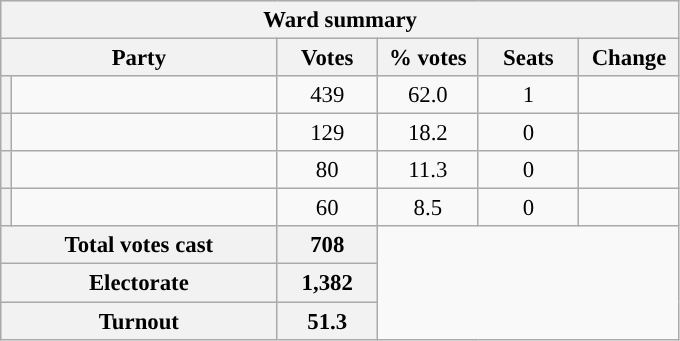<table class="wikitable" style="font-size: 95%;">
<tr style="background-color:#E9E9E9">
<th colspan="6">Ward summary</th>
</tr>
<tr style="background-color:#E9E9E9">
<th colspan="2">Party</th>
<th style="width: 60px">Votes</th>
<th style="width: 60px">% votes</th>
<th style="width: 60px">Seats</th>
<th style="width: 60px">Change</th>
</tr>
<tr>
<th style="background-color: "></th>
<td style="width: 170px"><a href='#'></a></td>
<td align="center">439</td>
<td align="center">62.0</td>
<td align="center">1</td>
<td align="center"></td>
</tr>
<tr>
<th style="background-color: "></th>
<td style="width: 170px"><a href='#'></a></td>
<td align="center">129</td>
<td align="center">18.2</td>
<td align="center">0</td>
<td align="center"></td>
</tr>
<tr>
<th style="background-color: "></th>
<td style="width: 170px"><a href='#'></a></td>
<td align="center">80</td>
<td align="center">11.3</td>
<td align="center">0</td>
<td align="center"></td>
</tr>
<tr>
<th style="background-color: "></th>
<td style="width: 170px"><a href='#'></a></td>
<td align="center">60</td>
<td align="center">8.5</td>
<td align="center">0</td>
<td align="center"></td>
</tr>
<tr style="background-color:#E9E9E9">
<th colspan="2">Total votes cast</th>
<th style="width: 60px">708</th>
</tr>
<tr style="background-color:#E9E9E9">
<th colspan="2">Electorate</th>
<th style="width: 60px">1,382</th>
</tr>
<tr style="background-color:#E9E9E9">
<th colspan="2">Turnout</th>
<th style="width: 60px">51.3</th>
</tr>
</table>
